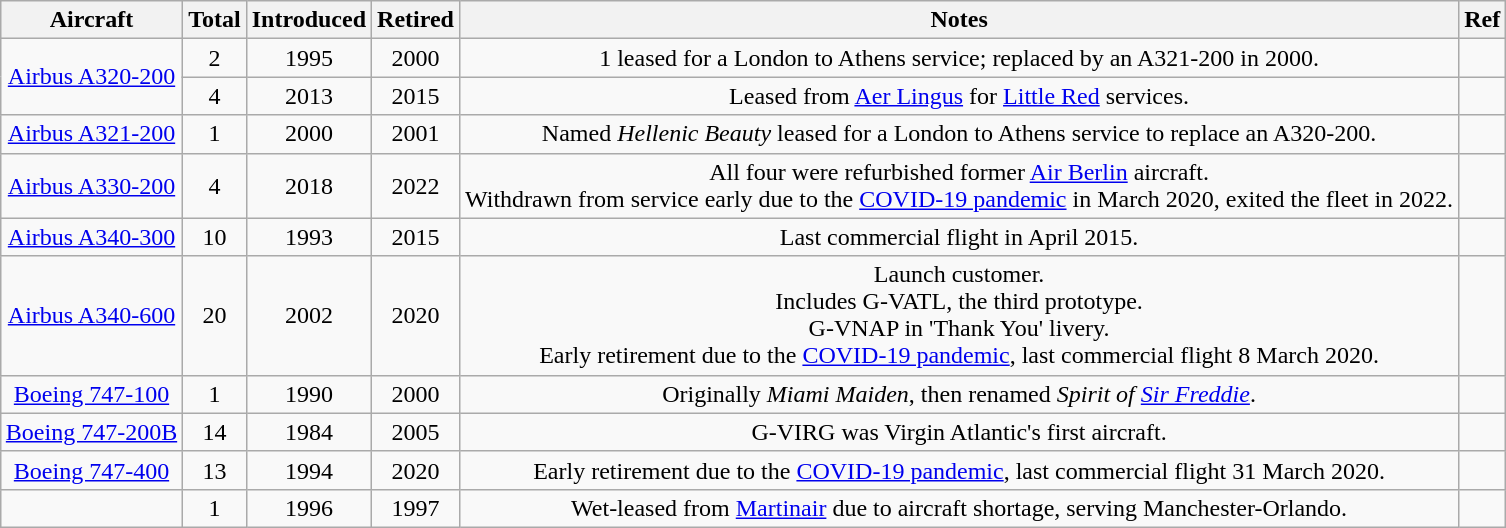<table class="wikitable" style="margin:0.5em auto; text-align:center">
<tr>
<th>Aircraft</th>
<th>Total</th>
<th>Introduced</th>
<th>Retired</th>
<th>Notes</th>
<th>Ref</th>
</tr>
<tr>
<td rowspan="2"><a href='#'>Airbus A320-200</a></td>
<td>2</td>
<td>1995</td>
<td>2000</td>
<td>1 leased for a London to Athens service; replaced by an A321-200 in 2000.</td>
<td></td>
</tr>
<tr>
<td>4</td>
<td>2013</td>
<td>2015</td>
<td>Leased from <a href='#'>Aer Lingus</a> for <a href='#'>Little Red</a> services.</td>
<td></td>
</tr>
<tr>
<td><a href='#'>Airbus A321-200</a></td>
<td>1</td>
<td>2000</td>
<td>2001</td>
<td>Named <em>Hellenic Beauty</em> leased for a London to Athens service to replace an A320-200.</td>
<td></td>
</tr>
<tr>
<td><a href='#'>Airbus A330-200</a></td>
<td>4</td>
<td>2018</td>
<td>2022</td>
<td>All four were refurbished former <a href='#'>Air Berlin</a> aircraft. <br>Withdrawn from service early due to the <a href='#'>COVID-19 pandemic</a> in March 2020, exited the fleet in 2022.</td>
<td></td>
</tr>
<tr>
<td><a href='#'>Airbus A340-300</a></td>
<td>10</td>
<td>1993</td>
<td>2015</td>
<td>Last commercial flight in April 2015.</td>
<td></td>
</tr>
<tr>
<td><a href='#'>Airbus A340-600</a></td>
<td>20</td>
<td>2002</td>
<td>2020</td>
<td>Launch customer. <br>Includes G-VATL, the third prototype. <br>G-VNAP in 'Thank You' livery. <br>Early retirement due to the <a href='#'>COVID-19 pandemic</a>, last commercial flight 8 March 2020.</td>
<td align=center></td>
</tr>
<tr>
<td><a href='#'>Boeing 747-100</a></td>
<td>1</td>
<td>1990</td>
<td>2000</td>
<td>Originally <em>Miami Maiden</em>, then renamed <em>Spirit of <a href='#'>Sir Freddie</a></em>.</td>
<td></td>
</tr>
<tr>
<td><a href='#'>Boeing 747-200B</a></td>
<td>14</td>
<td>1984</td>
<td>2005</td>
<td>G-VIRG was Virgin Atlantic's first aircraft.</td>
<td></td>
</tr>
<tr>
<td><a href='#'>Boeing 747-400</a></td>
<td>13</td>
<td>1994</td>
<td>2020</td>
<td>Early retirement due to the <a href='#'>COVID-19 pandemic</a>, last commercial flight 31 March 2020.</td>
<td align=center></td>
</tr>
<tr>
<td></td>
<td>1</td>
<td>1996</td>
<td>1997</td>
<td>Wet-leased from <a href='#'>Martinair</a> due to aircraft shortage, serving Manchester-Orlando.</td>
<td></td>
</tr>
</table>
